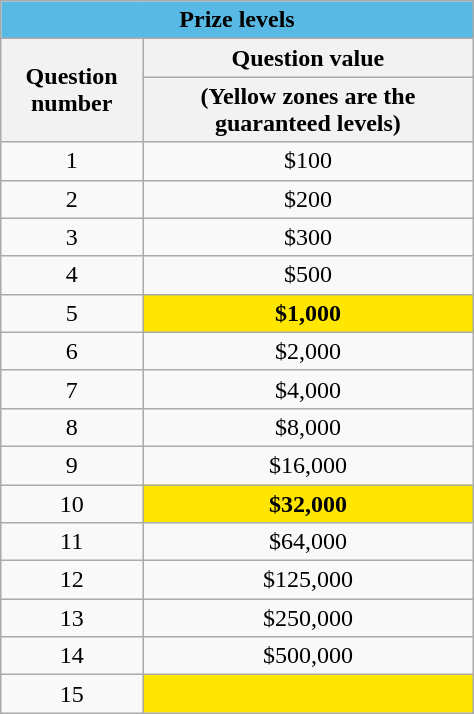<table class="wikitable" style="text-align:center; border:1px;; cellpadding:2; cellspacing:0; width:25%;">
<tr>
<th colspan="2" style="background: #58B9E4">Prize levels</th>
</tr>
<tr>
<th rowspan="2" style="width: 30%">Question number</th>
<th>Question value</th>
</tr>
<tr>
<th style="width: 70%">(Yellow zones are the guaranteed levels)</th>
</tr>
<tr>
<td>1</td>
<td>$100</td>
</tr>
<tr>
<td>2</td>
<td>$200</td>
</tr>
<tr>
<td>3</td>
<td>$300</td>
</tr>
<tr>
<td>4</td>
<td>$500</td>
</tr>
<tr>
<td>5</td>
<td style="background: #FFE600"><strong>$1,000</strong></td>
</tr>
<tr>
<td>6</td>
<td>$2,000</td>
</tr>
<tr>
<td>7</td>
<td>$4,000</td>
</tr>
<tr>
<td>8</td>
<td>$8,000</td>
</tr>
<tr>
<td>9</td>
<td>$16,000</td>
</tr>
<tr>
<td>10</td>
<td style="background: #FFE600"><strong>$32,000</strong></td>
</tr>
<tr>
<td>11</td>
<td>$64,000</td>
</tr>
<tr>
<td>12</td>
<td>$125,000</td>
</tr>
<tr>
<td>13</td>
<td>$250,000</td>
</tr>
<tr>
<td>14</td>
<td>$500,000</td>
</tr>
<tr>
<td>15</td>
<td style="background: #FFE600"><strong></strong></td>
</tr>
</table>
